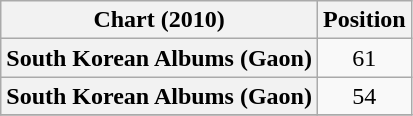<table class="wikitable plainrowheaders">
<tr>
<th>Chart (2010)</th>
<th>Position</th>
</tr>
<tr>
<th scope="row">South Korean Albums (Gaon)</th>
<td align="center">61</td>
</tr>
<tr>
<th scope="row">South Korean Albums (Gaon)<br></th>
<td align="center">54</td>
</tr>
<tr>
</tr>
</table>
